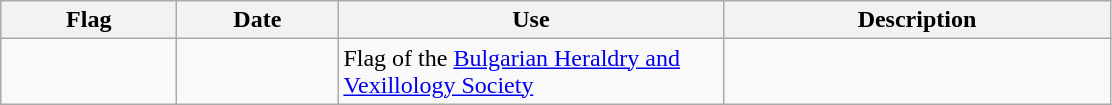<table class="wikitable">
<tr>
<th style="width:110px;">Flag</th>
<th style="width:100px;">Date</th>
<th style="width:250px;">Use</th>
<th style="width:250px;">Description</th>
</tr>
<tr>
<td></td>
<td></td>
<td>Flag of the <a href='#'>Bulgarian Heraldry and Vexillology Society</a></td>
<td></td>
</tr>
</table>
